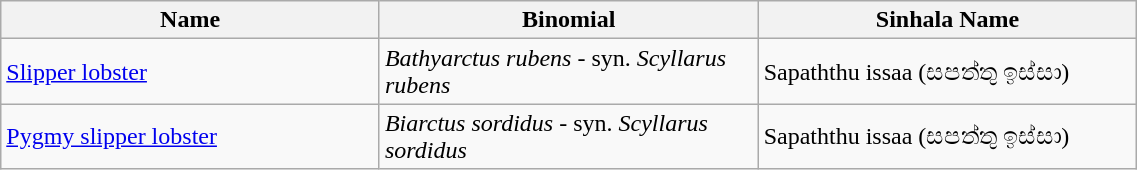<table width=60% class="wikitable">
<tr>
<th width=20%>Name</th>
<th width=20%>Binomial</th>
<th width=20%>Sinhala Name</th>
</tr>
<tr>
<td><a href='#'>Slipper lobster</a></td>
<td><em>Bathyarctus rubens</em> - syn. <em>Scyllarus rubens</em></td>
<td>Sapaththu issaa (සපත්තු ඉස්සා)</td>
</tr>
<tr>
<td><a href='#'>Pygmy slipper lobster</a></td>
<td><em>Biarctus sordidus</em> - syn. <em>Scyllarus sordidus</em></td>
<td>Sapaththu issaa (සපත්තු ඉස්සා)</td>
</tr>
</table>
